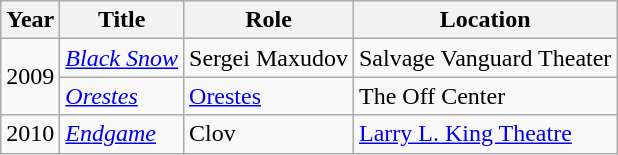<table class="wikitable">
<tr>
<th>Year</th>
<th>Title</th>
<th>Role</th>
<th>Location</th>
</tr>
<tr>
<td rowspan="2">2009</td>
<td><em><a href='#'>Black Snow</a></em></td>
<td>Sergei Maxudov</td>
<td>Salvage Vanguard Theater</td>
</tr>
<tr>
<td><em><a href='#'>Orestes</a></em></td>
<td><a href='#'>Orestes</a></td>
<td>The Off Center</td>
</tr>
<tr>
<td>2010</td>
<td><em><a href='#'>Endgame</a></em></td>
<td>Clov</td>
<td><a href='#'>Larry L. King Theatre</a></td>
</tr>
</table>
